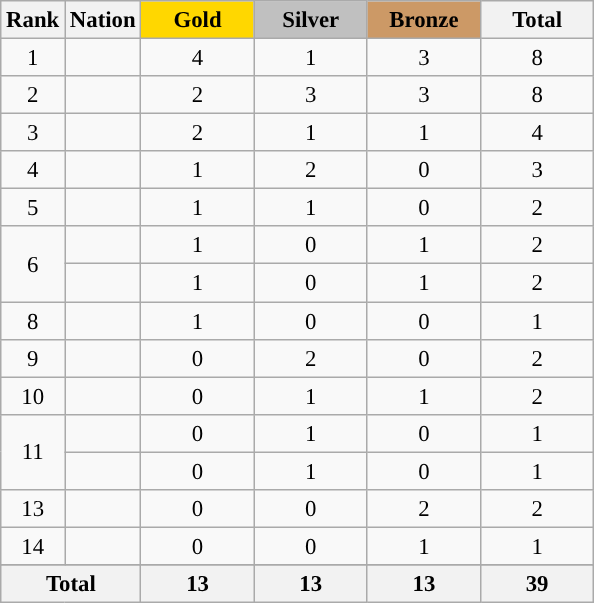<table class="wikitable" style="text-align:center; font-size:95%">
<tr>
<th scope=col>Rank</th>
<th scope=col>Nation</th>
<th scope=col style="background:gold; width:4.5em; font-weight:bold;">Gold</th>
<th scope=col style="background:silver; width:4.5em; font-weight:bold;">Silver</th>
<th scope=col style="background:#cc9966; width:4.5em; font-weight:bold;">Bronze</th>
<th scope=col style="width:4.5em;">Total</th>
</tr>
<tr>
<td>1</td>
<td align="left"></td>
<td>4</td>
<td>1</td>
<td>3</td>
<td>8</td>
</tr>
<tr>
<td>2</td>
<td align="left"></td>
<td>2</td>
<td>3</td>
<td>3</td>
<td>8</td>
</tr>
<tr>
<td>3</td>
<td align="left"></td>
<td>2</td>
<td>1</td>
<td>1</td>
<td>4</td>
</tr>
<tr>
<td>4</td>
<td align="left"></td>
<td>1</td>
<td>2</td>
<td>0</td>
<td>3</td>
</tr>
<tr>
<td>5</td>
<td align="left"></td>
<td>1</td>
<td>1</td>
<td>0</td>
<td>2</td>
</tr>
<tr>
<td rowspan=2>6</td>
<td align="left"></td>
<td>1</td>
<td>0</td>
<td>1</td>
<td>2</td>
</tr>
<tr>
<td align="left"></td>
<td>1</td>
<td>0</td>
<td>1</td>
<td>2</td>
</tr>
<tr>
<td>8</td>
<td align="left"></td>
<td>1</td>
<td>0</td>
<td>0</td>
<td>1</td>
</tr>
<tr>
<td>9</td>
<td align="left"></td>
<td>0</td>
<td>2</td>
<td>0</td>
<td>2</td>
</tr>
<tr>
<td>10</td>
<td align="left"></td>
<td>0</td>
<td>1</td>
<td>1</td>
<td>2</td>
</tr>
<tr>
<td rowspan=2>11</td>
<td align="left"></td>
<td>0</td>
<td>1</td>
<td>0</td>
<td>1</td>
</tr>
<tr>
<td align="left"></td>
<td>0</td>
<td>1</td>
<td>0</td>
<td>1</td>
</tr>
<tr>
<td>13</td>
<td align="left"></td>
<td>0</td>
<td>0</td>
<td>2</td>
<td>2</td>
</tr>
<tr>
<td>14</td>
<td align="left"></td>
<td>0</td>
<td>0</td>
<td>1</td>
<td>1</td>
</tr>
<tr>
</tr>
<tr class="sortbottom">
<th colspan=2>Total</th>
<th>13</th>
<th>13</th>
<th>13</th>
<th>39</th>
</tr>
</table>
